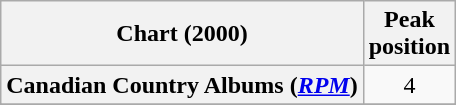<table class="wikitable sortable plainrowheaders" style="text-align:center">
<tr>
<th scope="col">Chart (2000)</th>
<th scope="col">Peak<br> position</th>
</tr>
<tr>
<th scope="row">Canadian Country Albums (<em><a href='#'>RPM</a></em>)</th>
<td>4</td>
</tr>
<tr>
</tr>
<tr>
</tr>
</table>
